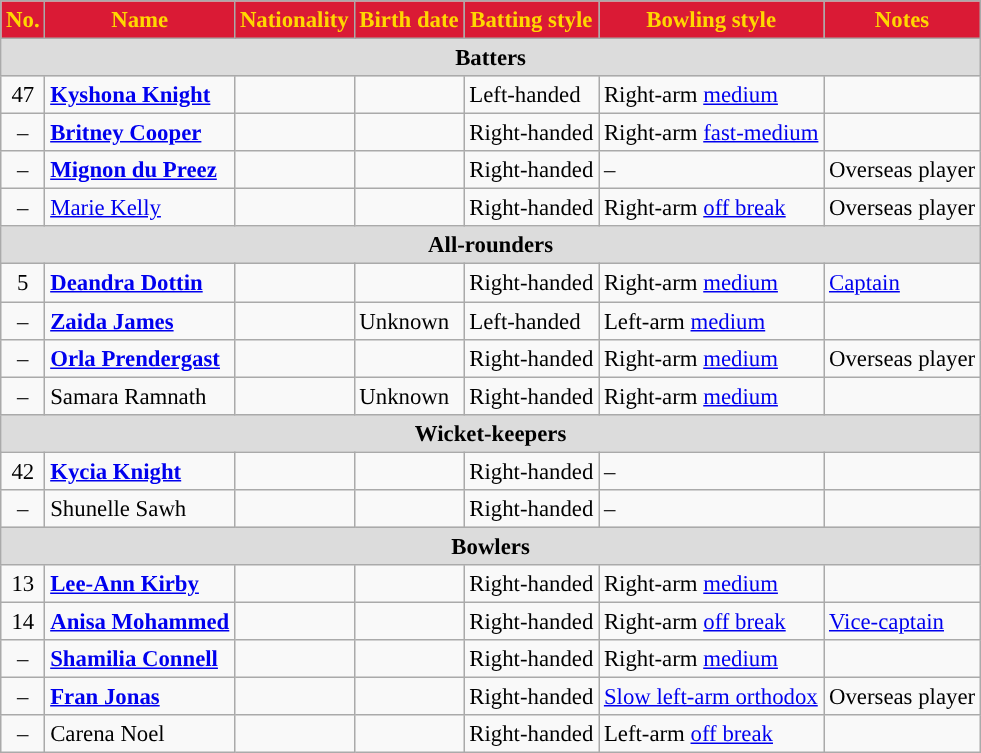<table class="wikitable" style="font-size:95%;">
<tr>
<th style="background:#DA1A35; color:gold; text-align:centre;">No.</th>
<th style="background:#DA1A35; color:gold; text-align:centre;">Name</th>
<th style="background:#DA1A35; color:gold; text-align:centre;">Nationality</th>
<th style="background:#DA1A35; color:gold; text-align:centre;">Birth date</th>
<th style="background:#DA1A35; color:gold; text-align:centre;">Batting style</th>
<th style="background:#DA1A35; color:gold; text-align:centre;">Bowling style</th>
<th style="background:#DA1A35; color:gold; text-align:centre;">Notes</th>
</tr>
<tr>
<th colspan="7" style="background:#dcdcdc" text-align:centre;">Batters</th>
</tr>
<tr>
<td style="text-align:center">47</td>
<td><strong><a href='#'>Kyshona Knight</a></strong></td>
<td></td>
<td></td>
<td>Left-handed</td>
<td>Right-arm <a href='#'>medium</a></td>
<td></td>
</tr>
<tr>
<td style="text-align:center">–</td>
<td><strong><a href='#'>Britney Cooper</a></strong></td>
<td></td>
<td></td>
<td>Right-handed</td>
<td>Right-arm <a href='#'>fast-medium</a></td>
<td></td>
</tr>
<tr>
<td style="text-align:center">–</td>
<td><strong><a href='#'>Mignon du Preez</a></strong></td>
<td></td>
<td></td>
<td>Right-handed</td>
<td>–</td>
<td>Overseas player</td>
</tr>
<tr>
<td style="text-align:center">–</td>
<td><a href='#'>Marie Kelly</a></td>
<td></td>
<td></td>
<td>Right-handed</td>
<td>Right-arm <a href='#'>off break</a></td>
<td>Overseas player</td>
</tr>
<tr>
<th colspan="7" style="background:#dcdcdc" text-align:centre;">All-rounders</th>
</tr>
<tr>
<td style="text-align:center">5</td>
<td><strong><a href='#'>Deandra Dottin</a></strong></td>
<td></td>
<td></td>
<td>Right-handed</td>
<td>Right-arm <a href='#'>medium</a></td>
<td><a href='#'>Captain</a></td>
</tr>
<tr>
<td style="text-align:center">–</td>
<td><strong><a href='#'>Zaida James</a></strong></td>
<td></td>
<td>Unknown</td>
<td>Left-handed</td>
<td>Left-arm <a href='#'>medium</a></td>
<td></td>
</tr>
<tr>
<td style="text-align:center">–</td>
<td><strong><a href='#'>Orla Prendergast</a></strong></td>
<td></td>
<td></td>
<td>Right-handed</td>
<td>Right-arm <a href='#'>medium</a></td>
<td>Overseas player</td>
</tr>
<tr>
<td style="text-align:center">–</td>
<td>Samara Ramnath</td>
<td></td>
<td>Unknown</td>
<td>Right-handed</td>
<td>Right-arm <a href='#'>medium</a></td>
<td></td>
</tr>
<tr>
<th colspan="7" style="background:#dcdcdc" text-align:centre;">Wicket-keepers</th>
</tr>
<tr>
<td style="text-align:center">42</td>
<td><strong><a href='#'>Kycia Knight</a></strong></td>
<td></td>
<td></td>
<td>Right-handed</td>
<td>–</td>
<td></td>
</tr>
<tr>
<td style="text-align:center">–</td>
<td>Shunelle Sawh</td>
<td></td>
<td></td>
<td>Right-handed</td>
<td>–</td>
<td></td>
</tr>
<tr>
<th colspan="7" style="background:#dcdcdc" text-align:centre;">Bowlers</th>
</tr>
<tr>
<td style="text-align:center">13</td>
<td><strong><a href='#'>Lee-Ann Kirby</a></strong></td>
<td></td>
<td></td>
<td>Right-handed</td>
<td>Right-arm <a href='#'>medium</a></td>
<td></td>
</tr>
<tr>
<td style="text-align:center">14</td>
<td><strong><a href='#'>Anisa Mohammed</a></strong></td>
<td></td>
<td></td>
<td>Right-handed</td>
<td>Right-arm <a href='#'>off break</a></td>
<td><a href='#'>Vice-captain</a></td>
</tr>
<tr>
<td style="text-align:center">–</td>
<td><strong><a href='#'>Shamilia Connell</a></strong></td>
<td></td>
<td></td>
<td>Right-handed</td>
<td>Right-arm <a href='#'>medium</a></td>
<td></td>
</tr>
<tr>
<td style="text-align:center">–</td>
<td><strong><a href='#'>Fran Jonas</a></strong></td>
<td></td>
<td></td>
<td>Right-handed</td>
<td><a href='#'>Slow left-arm orthodox</a></td>
<td>Overseas player</td>
</tr>
<tr>
<td style="text-align:center">–</td>
<td>Carena Noel</td>
<td></td>
<td></td>
<td>Right-handed</td>
<td>Left-arm <a href='#'>off break</a></td>
<td></td>
</tr>
</table>
